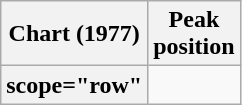<table class="wikitable sortable plainrowheaders">
<tr>
<th scope="col">Chart (1977)</th>
<th scope="col">Peak<br>position</th>
</tr>
<tr>
<th>scope="row" </th>
</tr>
</table>
